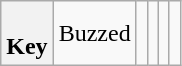<table class="wikitable">
<tr>
<th><br>Key</th>
<td> Buzzed</td>
<td></td>
<td></td>
<td></td>
<td></td>
</tr>
</table>
